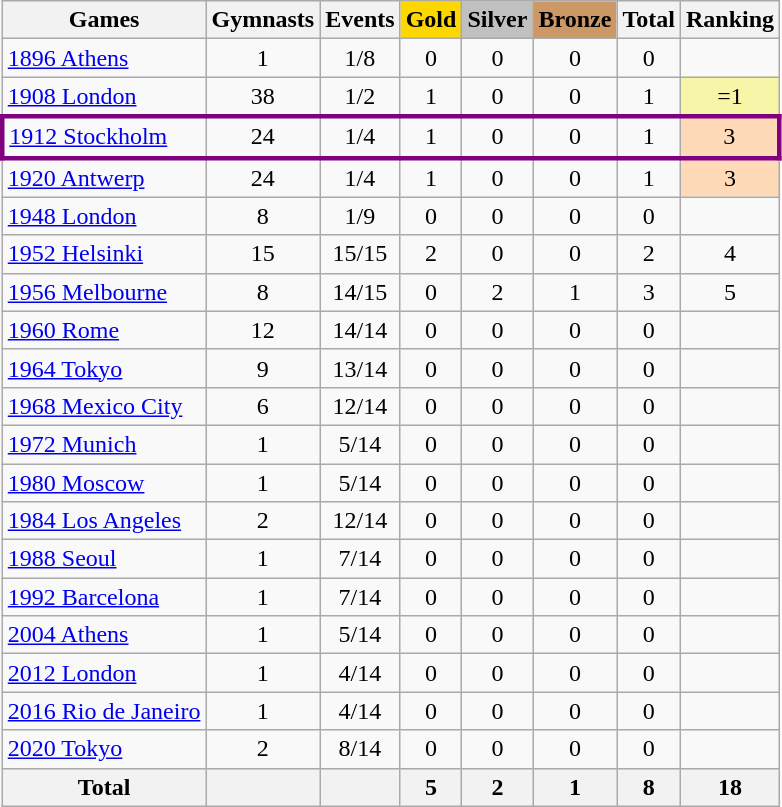<table class="wikitable sortable" style="text-align:center">
<tr>
<th>Games</th>
<th>Gymnasts</th>
<th>Events</th>
<th style="background-color:gold;">Gold</th>
<th style="background-color:silver;">Silver</th>
<th style="background-color:#c96;">Bronze</th>
<th>Total</th>
<th>Ranking</th>
</tr>
<tr>
<td align=left><a href='#'>1896 Athens</a></td>
<td>1</td>
<td>1/8</td>
<td>0</td>
<td>0</td>
<td>0</td>
<td>0</td>
<td></td>
</tr>
<tr>
<td align=left><a href='#'>1908 London</a></td>
<td>38</td>
<td>1/2</td>
<td>1</td>
<td>0</td>
<td>0</td>
<td>1</td>
<td bgcolor=F7F6A8>=1</td>
</tr>
<tr align=center style="border: 3px solid purple">
<td align=left><a href='#'>1912 Stockholm</a></td>
<td>24</td>
<td>1/4</td>
<td>1</td>
<td>0</td>
<td>0</td>
<td>1</td>
<td bgcolor=ffdab9>3</td>
</tr>
<tr>
<td align=left><a href='#'>1920 Antwerp</a></td>
<td>24</td>
<td>1/4</td>
<td>1</td>
<td>0</td>
<td>0</td>
<td>1</td>
<td bgcolor=ffdab9>3</td>
</tr>
<tr>
<td align=left><a href='#'>1948 London</a></td>
<td>8</td>
<td>1/9</td>
<td>0</td>
<td>0</td>
<td>0</td>
<td>0</td>
<td></td>
</tr>
<tr>
<td align=left><a href='#'>1952 Helsinki</a></td>
<td>15</td>
<td>15/15</td>
<td>2</td>
<td>0</td>
<td>0</td>
<td>2</td>
<td>4</td>
</tr>
<tr>
<td align=left><a href='#'>1956 Melbourne</a></td>
<td>8</td>
<td>14/15</td>
<td>0</td>
<td>2</td>
<td>1</td>
<td>3</td>
<td>5</td>
</tr>
<tr>
<td align=left><a href='#'>1960 Rome</a></td>
<td>12</td>
<td>14/14</td>
<td>0</td>
<td>0</td>
<td>0</td>
<td>0</td>
<td></td>
</tr>
<tr>
<td align=left><a href='#'>1964 Tokyo</a></td>
<td>9</td>
<td>13/14</td>
<td>0</td>
<td>0</td>
<td>0</td>
<td>0</td>
<td></td>
</tr>
<tr>
<td align=left><a href='#'>1968 Mexico City</a></td>
<td>6</td>
<td>12/14</td>
<td>0</td>
<td>0</td>
<td>0</td>
<td>0</td>
<td></td>
</tr>
<tr>
<td align=left><a href='#'>1972 Munich</a></td>
<td>1</td>
<td>5/14</td>
<td>0</td>
<td>0</td>
<td>0</td>
<td>0</td>
<td></td>
</tr>
<tr>
<td align=left><a href='#'>1980 Moscow</a></td>
<td>1</td>
<td>5/14</td>
<td>0</td>
<td>0</td>
<td>0</td>
<td>0</td>
<td></td>
</tr>
<tr>
<td align=left><a href='#'>1984 Los Angeles</a></td>
<td>2</td>
<td>12/14</td>
<td>0</td>
<td>0</td>
<td>0</td>
<td>0</td>
<td></td>
</tr>
<tr>
<td align=left><a href='#'>1988 Seoul</a></td>
<td>1</td>
<td>7/14</td>
<td>0</td>
<td>0</td>
<td>0</td>
<td>0</td>
<td></td>
</tr>
<tr>
<td align=left><a href='#'>1992 Barcelona</a></td>
<td>1</td>
<td>7/14</td>
<td>0</td>
<td>0</td>
<td>0</td>
<td>0</td>
<td></td>
</tr>
<tr>
<td align=left><a href='#'>2004 Athens</a></td>
<td>1</td>
<td>5/14</td>
<td>0</td>
<td>0</td>
<td>0</td>
<td>0</td>
<td></td>
</tr>
<tr>
<td align=left><a href='#'>2012 London</a></td>
<td>1</td>
<td>4/14</td>
<td>0</td>
<td>0</td>
<td>0</td>
<td>0</td>
<td></td>
</tr>
<tr>
<td align=left><a href='#'>2016 Rio de Janeiro</a></td>
<td>1</td>
<td>4/14</td>
<td>0</td>
<td>0</td>
<td>0</td>
<td>0</td>
<td></td>
</tr>
<tr>
<td align=left><a href='#'>2020 Tokyo</a></td>
<td>2</td>
<td>8/14</td>
<td>0</td>
<td>0</td>
<td>0</td>
<td>0</td>
<td></td>
</tr>
<tr>
<th>Total</th>
<th></th>
<th></th>
<th>5</th>
<th>2</th>
<th>1</th>
<th>8</th>
<th>18</th>
</tr>
</table>
